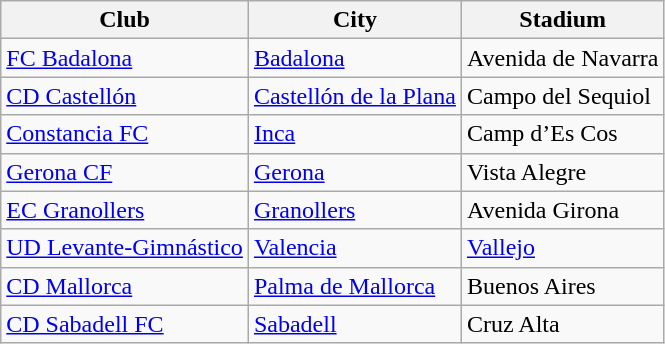<table class="wikitable sortable" style="text-align: left;">
<tr>
<th>Club</th>
<th>City</th>
<th>Stadium</th>
</tr>
<tr>
<td><a href='#'>FC Badalona</a></td>
<td><a href='#'>Badalona</a></td>
<td>Avenida de Navarra</td>
</tr>
<tr>
<td><a href='#'>CD Castellón</a></td>
<td><a href='#'>Castellón de la Plana</a></td>
<td>Campo del Sequiol</td>
</tr>
<tr>
<td><a href='#'>Constancia FC</a></td>
<td><a href='#'>Inca</a></td>
<td>Camp d’Es Cos</td>
</tr>
<tr>
<td><a href='#'>Gerona CF</a></td>
<td><a href='#'>Gerona</a></td>
<td>Vista Alegre</td>
</tr>
<tr>
<td><a href='#'>EC Granollers</a></td>
<td><a href='#'>Granollers</a></td>
<td>Avenida Girona</td>
</tr>
<tr>
<td><a href='#'>UD Levante-Gimnástico</a></td>
<td><a href='#'>Valencia</a></td>
<td><a href='#'>Vallejo</a></td>
</tr>
<tr>
<td><a href='#'>CD Mallorca</a></td>
<td><a href='#'>Palma de Mallorca</a></td>
<td>Buenos Aires</td>
</tr>
<tr>
<td><a href='#'>CD Sabadell FC</a></td>
<td><a href='#'>Sabadell</a></td>
<td>Cruz Alta</td>
</tr>
</table>
